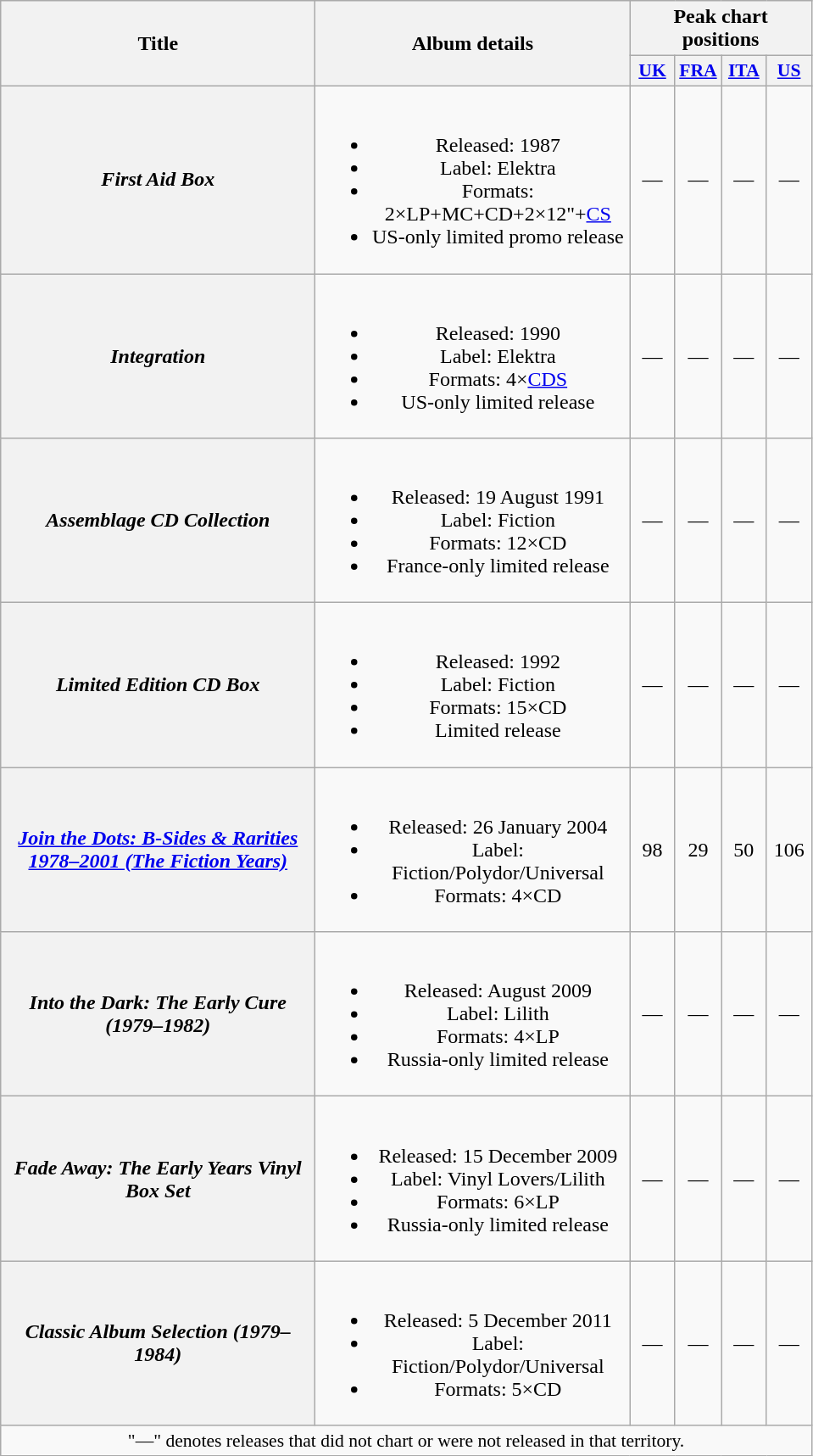<table class="wikitable plainrowheaders" style="text-align:center;">
<tr>
<th rowspan="2" scope="col" style="width:15em;">Title</th>
<th rowspan="2" scope="col" style="width:15em;">Album details</th>
<th colspan="4">Peak chart positions</th>
</tr>
<tr>
<th scope="col" style="width:2em;font-size:90%;"><a href='#'>UK</a><br></th>
<th scope="col" style="width:2em;font-size:90%;"><a href='#'>FRA</a><br></th>
<th scope="col" style="width:2em;font-size:90%;"><a href='#'>ITA</a><br></th>
<th scope="col" style="width:2em;font-size:90%;"><a href='#'>US</a><br></th>
</tr>
<tr>
<th scope="row"><em>First Aid Box</em></th>
<td><br><ul><li>Released: 1987</li><li>Label: Elektra</li><li>Formats: 2×LP+MC+CD+2×12"+<a href='#'>CS</a></li><li>US-only limited promo release</li></ul></td>
<td>—</td>
<td>—</td>
<td>—</td>
<td>—</td>
</tr>
<tr>
<th scope="row"><em>Integration</em></th>
<td><br><ul><li>Released: 1990</li><li>Label: Elektra</li><li>Formats: 4×<a href='#'>CDS</a></li><li>US-only limited release</li></ul></td>
<td>—</td>
<td>—</td>
<td>—</td>
<td>—</td>
</tr>
<tr>
<th scope="row"><em>Assemblage CD Collection</em></th>
<td><br><ul><li>Released: 19 August 1991</li><li>Label: Fiction</li><li>Formats: 12×CD</li><li>France-only limited release</li></ul></td>
<td>—</td>
<td>—</td>
<td>—</td>
<td>—</td>
</tr>
<tr>
<th scope="row"><em>Limited Edition CD Box</em></th>
<td><br><ul><li>Released: 1992</li><li>Label: Fiction</li><li>Formats: 15×CD</li><li>Limited release</li></ul></td>
<td>—</td>
<td>—</td>
<td>—</td>
<td>—</td>
</tr>
<tr>
<th scope="row"><em><a href='#'>Join the Dots: B-Sides & Rarities 1978–2001 (The Fiction Years)</a></em></th>
<td><br><ul><li>Released: 26 January 2004</li><li>Label: Fiction/Polydor/Universal</li><li>Formats: 4×CD</li></ul></td>
<td>98</td>
<td>29</td>
<td>50</td>
<td>106</td>
</tr>
<tr>
<th scope="row"><em>Into the Dark: The Early Cure (1979–1982)</em></th>
<td><br><ul><li>Released: August 2009</li><li>Label: Lilith</li><li>Formats: 4×LP</li><li>Russia-only limited release</li></ul></td>
<td>—</td>
<td>—</td>
<td>—</td>
<td>—</td>
</tr>
<tr>
<th scope="row"><em>Fade Away: The Early Years Vinyl Box Set</em></th>
<td><br><ul><li>Released: 15 December 2009</li><li>Label: Vinyl Lovers/Lilith</li><li>Formats: 6×LP</li><li>Russia-only limited release</li></ul></td>
<td>—</td>
<td>—</td>
<td>—</td>
<td>—</td>
</tr>
<tr>
<th scope="row"><em>Classic Album Selection (1979–1984)</em></th>
<td><br><ul><li>Released: 5 December 2011</li><li>Label: Fiction/Polydor/Universal</li><li>Formats: 5×CD</li></ul></td>
<td>—</td>
<td>—</td>
<td>—</td>
<td>—</td>
</tr>
<tr>
<td colspan="6" style="font-size:90%">"—" denotes releases that did not chart or were not released in that territory.</td>
</tr>
</table>
